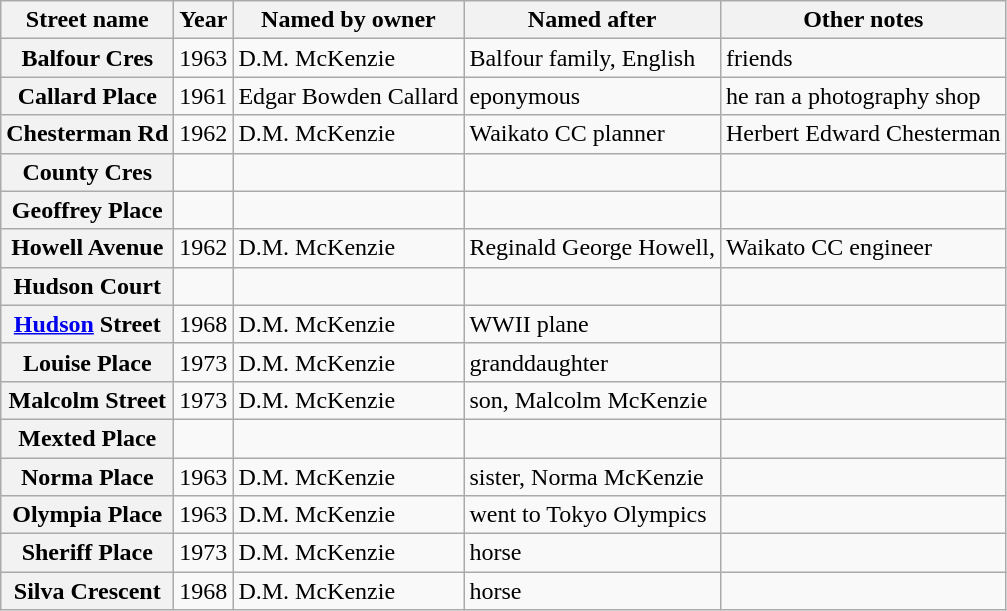<table class="wikitable sortable" border="1">
<tr>
<th>Street name</th>
<th><strong>Year</strong></th>
<th><strong>Named by owner</strong></th>
<th><strong>Named after</strong></th>
<th><strong>Other notes</strong></th>
</tr>
<tr>
<th>Balfour Cres</th>
<td>1963</td>
<td>D.M. McKenzie</td>
<td>Balfour family, English</td>
<td>friends</td>
</tr>
<tr>
<th>Callard Place</th>
<td>1961</td>
<td>Edgar Bowden Callard</td>
<td>eponymous</td>
<td>he ran a photography shop</td>
</tr>
<tr>
<th>Chesterman Rd</th>
<td>1962</td>
<td>D.M. McKenzie</td>
<td>Waikato CC planner</td>
<td>Herbert Edward Chesterman</td>
</tr>
<tr>
<th>County Cres</th>
<td></td>
<td></td>
<td></td>
<td></td>
</tr>
<tr>
<th>Geoffrey Place</th>
<td></td>
<td></td>
<td></td>
<td></td>
</tr>
<tr>
<th>Howell Avenue</th>
<td>1962</td>
<td>D.M. McKenzie</td>
<td>Reginald George Howell,</td>
<td>Waikato CC engineer</td>
</tr>
<tr>
<th>Hudson Court</th>
<td></td>
<td></td>
<td></td>
<td></td>
</tr>
<tr>
<th><a href='#'>Hudson</a> Street</th>
<td>1968</td>
<td>D.M. McKenzie</td>
<td>WWII plane</td>
<td></td>
</tr>
<tr>
<th>Louise Place</th>
<td>1973</td>
<td>D.M. McKenzie</td>
<td>granddaughter</td>
<td></td>
</tr>
<tr>
<th>Malcolm Street</th>
<td>1973</td>
<td>D.M. McKenzie</td>
<td>son, Malcolm McKenzie</td>
<td></td>
</tr>
<tr>
<th>Mexted Place</th>
<td></td>
<td></td>
<td></td>
<td></td>
</tr>
<tr>
<th>Norma Place</th>
<td>1963</td>
<td>D.M. McKenzie</td>
<td>sister, Norma McKenzie</td>
<td></td>
</tr>
<tr>
<th>Olympia Place</th>
<td>1963</td>
<td>D.M. McKenzie</td>
<td>went to Tokyo Olympics</td>
<td></td>
</tr>
<tr>
<th>Sheriff Place</th>
<td>1973</td>
<td>D.M. McKenzie</td>
<td>horse</td>
<td></td>
</tr>
<tr>
<th>Silva Crescent</th>
<td>1968</td>
<td>D.M. McKenzie</td>
<td>horse</td>
<td></td>
</tr>
</table>
